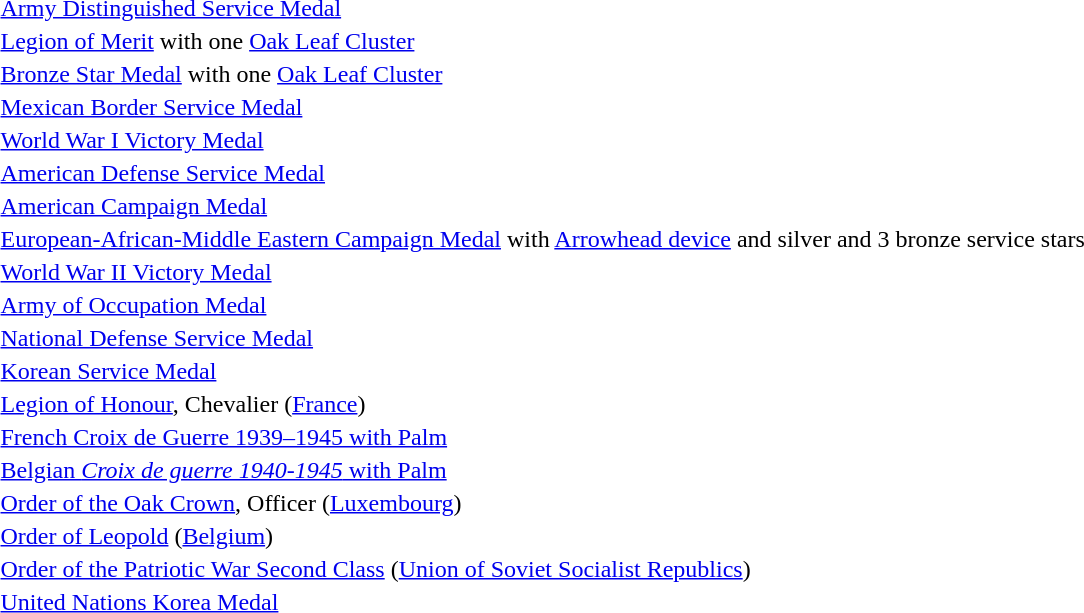<table>
<tr>
<td></td>
<td><a href='#'>Army Distinguished Service Medal</a></td>
</tr>
<tr>
<td></td>
<td><a href='#'>Legion of Merit</a> with one <a href='#'>Oak Leaf Cluster</a></td>
</tr>
<tr>
<td></td>
<td><a href='#'>Bronze Star Medal</a> with one <a href='#'>Oak Leaf Cluster</a></td>
</tr>
<tr>
<td></td>
<td><a href='#'>Mexican Border Service Medal</a></td>
</tr>
<tr>
<td></td>
<td><a href='#'>World War I Victory Medal</a></td>
</tr>
<tr>
<td></td>
<td><a href='#'>American Defense Service Medal</a></td>
</tr>
<tr>
<td></td>
<td><a href='#'>American Campaign Medal</a></td>
</tr>
<tr>
<td></td>
<td><a href='#'>European-African-Middle Eastern Campaign Medal</a> with <a href='#'>Arrowhead device</a> and silver and 3 bronze service stars</td>
</tr>
<tr>
<td></td>
<td><a href='#'>World War II Victory Medal</a></td>
</tr>
<tr>
<td></td>
<td><a href='#'>Army of Occupation Medal</a></td>
</tr>
<tr>
<td></td>
<td><a href='#'>National Defense Service Medal</a></td>
</tr>
<tr>
<td></td>
<td><a href='#'>Korean Service Medal</a></td>
</tr>
<tr>
<td></td>
<td><a href='#'>Legion of Honour</a>, Chevalier (<a href='#'>France</a>)</td>
</tr>
<tr>
<td></td>
<td><a href='#'>French Croix de Guerre 1939–1945 with Palm</a></td>
</tr>
<tr>
<td></td>
<td><a href='#'>Belgian <em>Croix de guerre 1940-1945</em> with Palm</a></td>
</tr>
<tr>
<td></td>
<td><a href='#'>Order of the Oak Crown</a>, Officer (<a href='#'>Luxembourg</a>)</td>
</tr>
<tr>
<td></td>
<td><a href='#'>Order of Leopold</a> (<a href='#'>Belgium</a>)</td>
</tr>
<tr>
<td></td>
<td><a href='#'>Order of the Patriotic War Second Class</a> (<a href='#'>Union of Soviet Socialist Republics</a>)</td>
</tr>
<tr>
<td></td>
<td><a href='#'>United Nations Korea Medal</a></td>
</tr>
</table>
